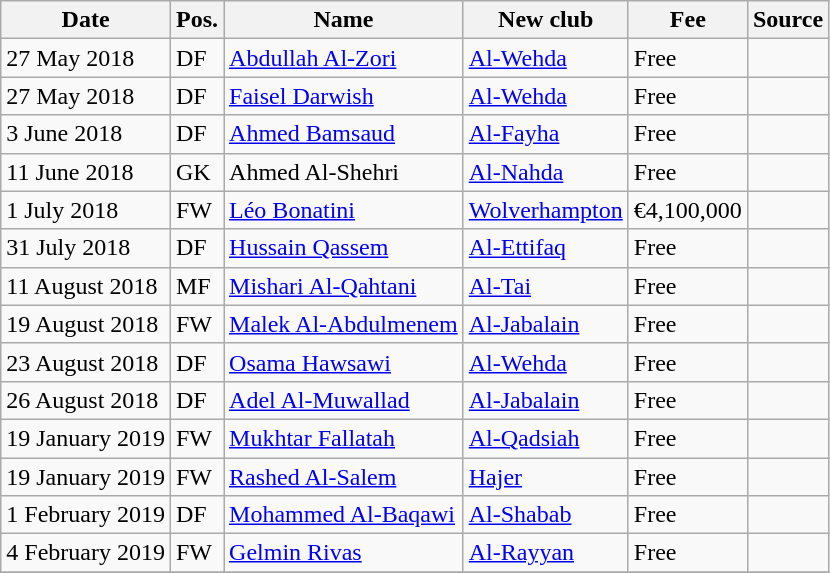<table class="wikitable" style="text-align:left">
<tr>
<th>Date</th>
<th>Pos.</th>
<th>Name</th>
<th>New club</th>
<th>Fee</th>
<th>Source</th>
</tr>
<tr>
<td>27 May 2018</td>
<td>DF</td>
<td> <a href='#'>Abdullah Al-Zori</a></td>
<td> <a href='#'>Al-Wehda</a></td>
<td>Free</td>
<td></td>
</tr>
<tr>
<td>27 May 2018</td>
<td>DF</td>
<td> <a href='#'>Faisel Darwish</a></td>
<td> <a href='#'>Al-Wehda</a></td>
<td>Free</td>
<td></td>
</tr>
<tr>
<td>3 June 2018</td>
<td>DF</td>
<td> <a href='#'>Ahmed Bamsaud</a></td>
<td> <a href='#'>Al-Fayha</a></td>
<td>Free</td>
<td></td>
</tr>
<tr>
<td>11 June 2018</td>
<td>GK</td>
<td> Ahmed Al-Shehri</td>
<td> <a href='#'>Al-Nahda</a></td>
<td>Free</td>
<td></td>
</tr>
<tr>
<td>1 July 2018</td>
<td>FW</td>
<td> <a href='#'>Léo Bonatini</a></td>
<td> <a href='#'>Wolverhampton</a></td>
<td>€4,100,000</td>
<td></td>
</tr>
<tr>
<td>31 July 2018</td>
<td>DF</td>
<td> <a href='#'>Hussain Qassem</a></td>
<td> <a href='#'>Al-Ettifaq</a></td>
<td>Free</td>
<td></td>
</tr>
<tr>
<td>11 August 2018</td>
<td>MF</td>
<td> <a href='#'>Mishari Al-Qahtani</a></td>
<td> <a href='#'>Al-Tai</a></td>
<td>Free</td>
<td></td>
</tr>
<tr>
<td>19 August 2018</td>
<td>FW</td>
<td> <a href='#'>Malek Al-Abdulmenem</a></td>
<td> <a href='#'>Al-Jabalain</a></td>
<td>Free</td>
<td></td>
</tr>
<tr>
<td>23 August 2018</td>
<td>DF</td>
<td> <a href='#'>Osama Hawsawi</a></td>
<td> <a href='#'>Al-Wehda</a></td>
<td>Free</td>
<td></td>
</tr>
<tr>
<td>26 August 2018</td>
<td>DF</td>
<td> <a href='#'>Adel Al-Muwallad</a></td>
<td> <a href='#'>Al-Jabalain</a></td>
<td>Free</td>
<td></td>
</tr>
<tr>
<td>19 January 2019</td>
<td>FW</td>
<td> <a href='#'>Mukhtar Fallatah</a></td>
<td> <a href='#'>Al-Qadsiah</a></td>
<td>Free</td>
<td></td>
</tr>
<tr>
<td>19 January 2019</td>
<td>FW</td>
<td> <a href='#'>Rashed Al-Salem</a></td>
<td> <a href='#'>Hajer</a></td>
<td>Free</td>
<td></td>
</tr>
<tr>
<td>1 February 2019</td>
<td>DF</td>
<td> <a href='#'>Mohammed Al-Baqawi</a></td>
<td> <a href='#'>Al-Shabab</a></td>
<td>Free</td>
<td></td>
</tr>
<tr>
<td>4 February 2019</td>
<td>FW</td>
<td> <a href='#'>Gelmin Rivas</a></td>
<td> <a href='#'>Al-Rayyan</a></td>
<td>Free</td>
<td></td>
</tr>
<tr>
</tr>
</table>
